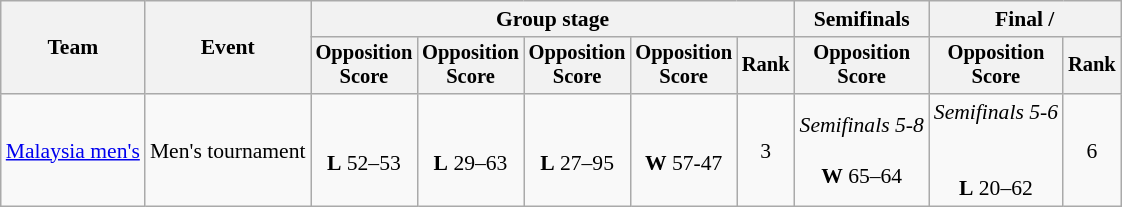<table class="wikitable" style="font-size:90%">
<tr>
<th rowspan=2>Team</th>
<th rowspan=2>Event</th>
<th colspan=5>Group stage</th>
<th>Semifinals</th>
<th colspan=2>Final / </th>
</tr>
<tr style="font-size:95%">
<th>Opposition<br>Score</th>
<th>Opposition<br>Score</th>
<th>Opposition<br>Score</th>
<th>Opposition<br>Score</th>
<th>Rank</th>
<th>Opposition<br>Score</th>
<th>Opposition<br>Score</th>
<th>Rank</th>
</tr>
<tr align=center>
<td align=left><a href='#'>Malaysia men's</a></td>
<td align=left>Men's tournament</td>
<td><br><strong>L</strong> 52–53</td>
<td><br><strong>L</strong> 29–63</td>
<td><br><strong>L</strong> 27–95</td>
<td><br><strong>W</strong> 57-47</td>
<td>3</td>
<td><em>Semifinals 5-8</em><br><br><strong>W</strong> 65–64</td>
<td><em>Semifinals 5-6</em><br><br><br><strong>L</strong> 20–62</td>
<td>6</td>
</tr>
</table>
